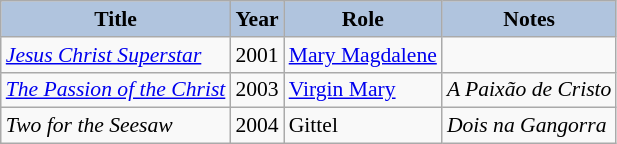<table class="wikitable" style="font-size:90%;">
<tr>
<th style="background:#B0C4DE;">Title</th>
<th style="background:#B0C4DE;">Year</th>
<th style="background:#B0C4DE;">Role</th>
<th style="background:#B0C4DE;">Notes</th>
</tr>
<tr>
<td><em><a href='#'>Jesus Christ Superstar</a></em></td>
<td>2001</td>
<td><a href='#'>Mary Magdalene</a></td>
<td></td>
</tr>
<tr>
<td><em><a href='#'>The Passion of the Christ</a></em></td>
<td>2003</td>
<td><a href='#'>Virgin Mary</a></td>
<td><em>A Paixão de Cristo</em></td>
</tr>
<tr>
<td><em>Two for the Seesaw</em></td>
<td>2004</td>
<td>Gittel</td>
<td><em>Dois na Gangorra</em></td>
</tr>
</table>
